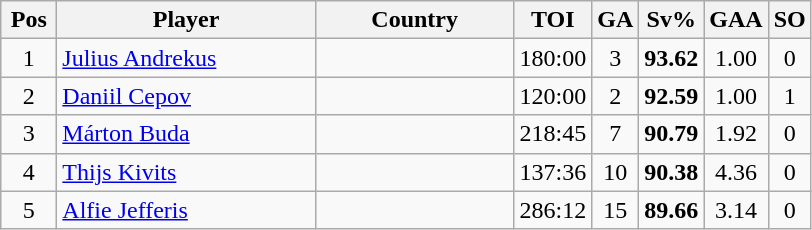<table class="wikitable sortable" style="text-align: center;">
<tr>
<th width=30>Pos</th>
<th width=165>Player</th>
<th width=125>Country</th>
<th width=20>TOI</th>
<th width=20>GA</th>
<th width=20>Sv%</th>
<th width=20>GAA</th>
<th width=20>SO</th>
</tr>
<tr>
<td>1</td>
<td align="left"><a href='#'>Julius Andrekus</a></td>
<td align="left"></td>
<td>180:00</td>
<td>3</td>
<td><strong>93.62</strong></td>
<td>1.00</td>
<td>0</td>
</tr>
<tr>
<td>2</td>
<td align="left"><a href='#'>Daniil Cepov</a></td>
<td align="left"></td>
<td>120:00</td>
<td>2</td>
<td><strong>92.59</strong></td>
<td>1.00</td>
<td>1</td>
</tr>
<tr>
<td>3</td>
<td align="left"><a href='#'>Márton Buda</a></td>
<td align="left"></td>
<td>218:45</td>
<td>7</td>
<td><strong>90.79</strong></td>
<td>1.92</td>
<td>0</td>
</tr>
<tr>
<td>4</td>
<td align="left"><a href='#'>Thijs Kivits</a></td>
<td align="left"></td>
<td>137:36</td>
<td>10</td>
<td><strong>90.38</strong></td>
<td>4.36</td>
<td>0</td>
</tr>
<tr>
<td>5</td>
<td align="left"><a href='#'>Alfie Jefferis</a></td>
<td align="left"></td>
<td>286:12</td>
<td>15</td>
<td><strong>89.66</strong></td>
<td>3.14</td>
<td>0</td>
</tr>
</table>
